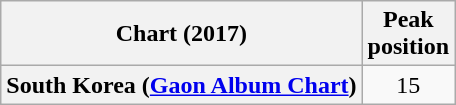<table class="wikitable plainrowheaders" style="text-align:center;">
<tr>
<th>Chart (2017)</th>
<th>Peak<br>position</th>
</tr>
<tr>
<th scope="row">South Korea (<a href='#'>Gaon Album Chart</a>)</th>
<td>15</td>
</tr>
</table>
